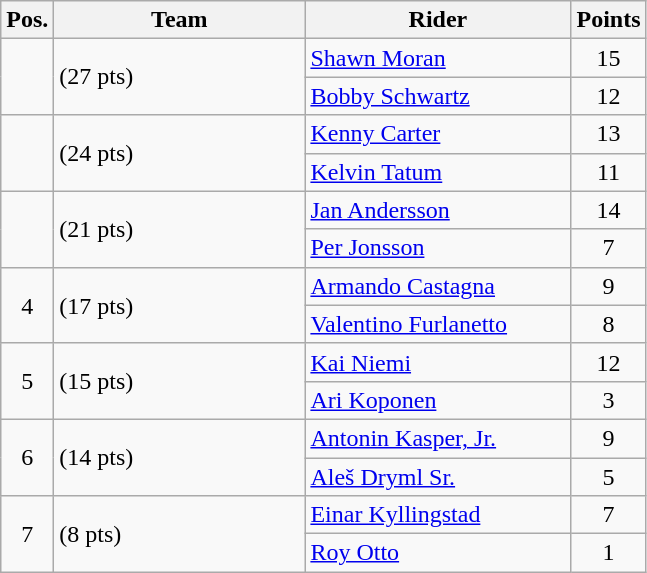<table class=wikitable style="text-align: center">
<tr>
<th width=25px>Pos.</th>
<th width=160px>Team</th>
<th width=170px>Rider</th>
<th width=40px>Points</th>
</tr>
<tr>
<td rowspan=2 ></td>
<td rowspan=2 style="text-align: left"> (27 pts)</td>
<td style="text-align: left"><a href='#'>Shawn Moran</a></td>
<td>15</td>
</tr>
<tr>
<td style="text-align: left"><a href='#'>Bobby Schwartz</a></td>
<td>12</td>
</tr>
<tr>
<td rowspan=2 ></td>
<td rowspan=2 style="text-align: left"> (24 pts)</td>
<td style="text-align: left"><a href='#'>Kenny Carter</a></td>
<td>13</td>
</tr>
<tr>
<td style="text-align: left"><a href='#'>Kelvin Tatum</a></td>
<td>11</td>
</tr>
<tr>
<td rowspan=2 ></td>
<td rowspan=2 style="text-align: left"> (21 pts)</td>
<td style="text-align: left"><a href='#'>Jan Andersson</a></td>
<td>14</td>
</tr>
<tr>
<td style="text-align: left"><a href='#'>Per Jonsson</a></td>
<td>7</td>
</tr>
<tr>
<td rowspan=2>4</td>
<td rowspan=2 style="text-align: left"> (17 pts)</td>
<td style="text-align: left"><a href='#'>Armando Castagna</a></td>
<td>9</td>
</tr>
<tr>
<td style="text-align: left"><a href='#'>Valentino Furlanetto</a></td>
<td>8</td>
</tr>
<tr>
<td rowspan=2>5</td>
<td rowspan=2 style="text-align: left"> (15 pts)</td>
<td style="text-align: left"><a href='#'>Kai Niemi</a></td>
<td>12</td>
</tr>
<tr>
<td style="text-align: left"><a href='#'>Ari Koponen</a></td>
<td>3</td>
</tr>
<tr>
<td rowspan=2>6</td>
<td rowspan=2 style="text-align: left"> (14 pts)</td>
<td style="text-align: left"><a href='#'>Antonin Kasper, Jr.</a></td>
<td>9</td>
</tr>
<tr>
<td style="text-align: left"><a href='#'>Aleš Dryml Sr.</a></td>
<td>5</td>
</tr>
<tr>
<td rowspan=2>7</td>
<td rowspan=2 style="text-align: left"> (8 pts)</td>
<td style="text-align: left"><a href='#'>Einar Kyllingstad</a></td>
<td>7</td>
</tr>
<tr>
<td style="text-align: left"><a href='#'>Roy Otto</a></td>
<td>1</td>
</tr>
</table>
